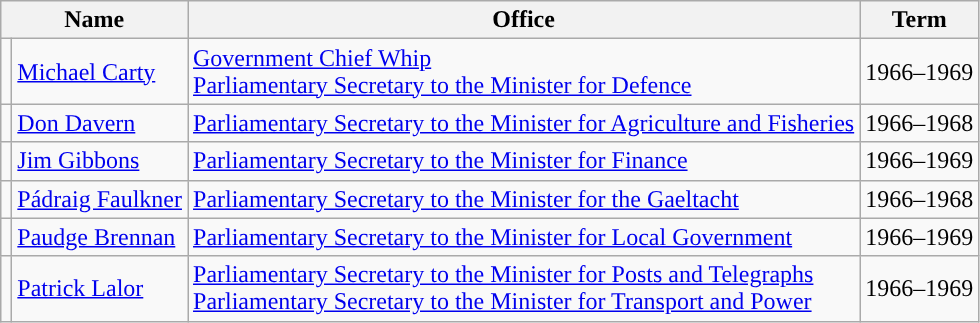<table class="wikitable">
<tr>
<th colspan="2">Name</th>
<th>Office</th>
<th>Term</th>
</tr>
<tr>
<td style="background-color: "></td>
<td><a href='#'>Michael Carty</a></td>
<td><a href='#'>Government Chief Whip</a><br><a href='#'>Parliamentary Secretary to the Minister for Defence</a></td>
<td>1966–1969</td>
</tr>
<tr>
<td style="background-color: "></td>
<td><a href='#'>Don Davern</a></td>
<td><a href='#'>Parliamentary Secretary to the Minister for Agriculture and Fisheries</a></td>
<td>1966–1968</td>
</tr>
<tr>
<td style="background-color: "></td>
<td><a href='#'>Jim Gibbons</a></td>
<td><a href='#'>Parliamentary Secretary to the Minister for Finance</a></td>
<td>1966–1969</td>
</tr>
<tr>
<td style="background-color: "></td>
<td><a href='#'>Pádraig Faulkner</a></td>
<td><a href='#'>Parliamentary Secretary to the Minister for the Gaeltacht</a></td>
<td>1966–1968</td>
</tr>
<tr>
<td style="background-color: "></td>
<td><a href='#'>Paudge Brennan</a></td>
<td><a href='#'>Parliamentary Secretary to the Minister for Local Government</a></td>
<td>1966–1969</td>
</tr>
<tr>
<td style="background-color: "></td>
<td><a href='#'>Patrick Lalor</a></td>
<td><a href='#'>Parliamentary Secretary to the Minister for Posts and Telegraphs</a><br><a href='#'>Parliamentary Secretary to the Minister for Transport and Power</a></td>
<td>1966–1969</td>
</tr>
</table>
